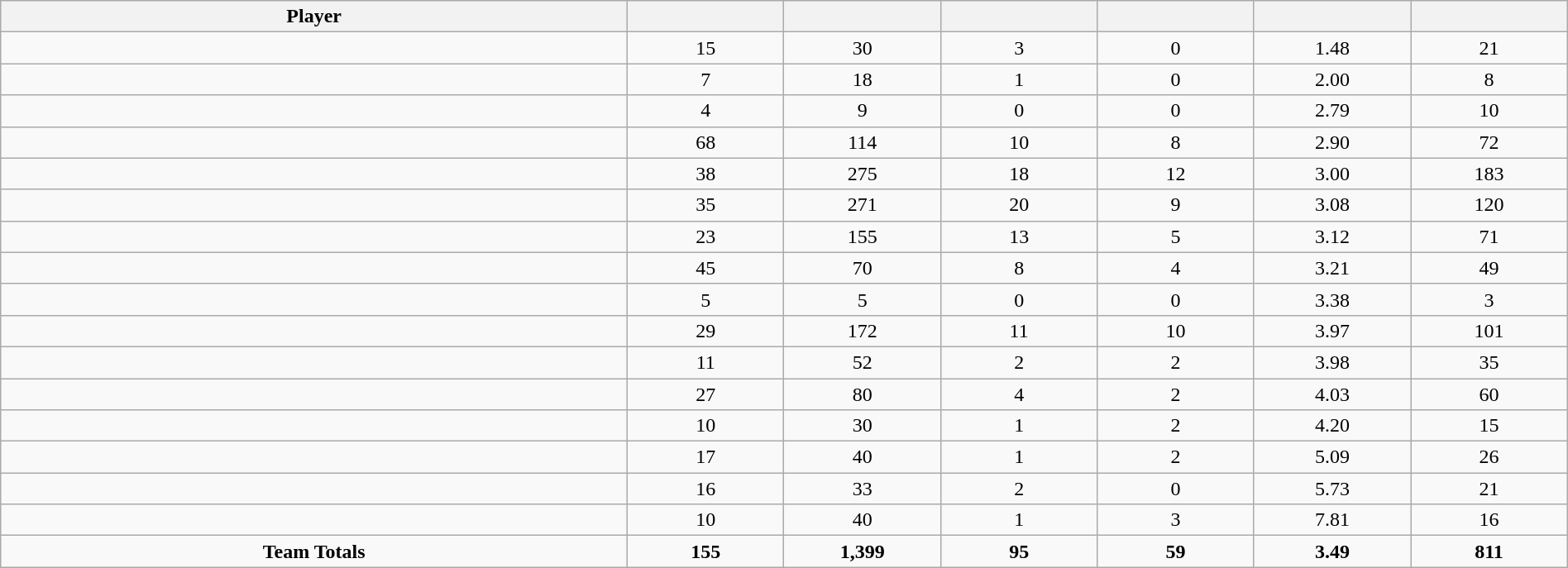<table class="wikitable sortable" style="text-align:center;" width="100%">
<tr>
<th width="40%">Player</th>
<th width="10%"></th>
<th width="10%" data-sort-type="number"></th>
<th width="10%"></th>
<th width="10%"></th>
<th width="10%"></th>
<th width="10%"></th>
</tr>
<tr>
<td></td>
<td>15</td>
<td>30</td>
<td>3</td>
<td>0</td>
<td>1.48</td>
<td>21</td>
</tr>
<tr>
<td></td>
<td>7</td>
<td>18</td>
<td>1</td>
<td>0</td>
<td>2.00</td>
<td>8</td>
</tr>
<tr>
<td></td>
<td>4</td>
<td>9</td>
<td>0</td>
<td>0</td>
<td>2.79</td>
<td>10</td>
</tr>
<tr>
<td></td>
<td>68</td>
<td>114</td>
<td>10</td>
<td>8</td>
<td>2.90</td>
<td>72</td>
</tr>
<tr>
<td></td>
<td>38</td>
<td>275</td>
<td>18</td>
<td>12</td>
<td>3.00</td>
<td>183</td>
</tr>
<tr>
<td></td>
<td>35</td>
<td>271</td>
<td>20</td>
<td>9</td>
<td>3.08</td>
<td>120</td>
</tr>
<tr>
<td></td>
<td>23</td>
<td>155</td>
<td>13</td>
<td>5</td>
<td>3.12</td>
<td>71</td>
</tr>
<tr>
<td></td>
<td>45</td>
<td>70</td>
<td>8</td>
<td>4</td>
<td>3.21</td>
<td>49</td>
</tr>
<tr>
<td></td>
<td>5</td>
<td>5</td>
<td>0</td>
<td>0</td>
<td>3.38</td>
<td>3</td>
</tr>
<tr>
<td></td>
<td>29</td>
<td>172</td>
<td>11</td>
<td>10</td>
<td>3.97</td>
<td>101</td>
</tr>
<tr>
<td></td>
<td>11</td>
<td>52</td>
<td>2</td>
<td>2</td>
<td>3.98</td>
<td>35</td>
</tr>
<tr>
<td></td>
<td>27</td>
<td>80</td>
<td>4</td>
<td>2</td>
<td>4.03</td>
<td>60</td>
</tr>
<tr>
<td></td>
<td>10</td>
<td>30</td>
<td>1</td>
<td>2</td>
<td>4.20</td>
<td>15</td>
</tr>
<tr>
<td></td>
<td>17</td>
<td>40</td>
<td>1</td>
<td>2</td>
<td>5.09</td>
<td>26</td>
</tr>
<tr>
<td></td>
<td>16</td>
<td>33</td>
<td>2</td>
<td>0</td>
<td>5.73</td>
<td>21</td>
</tr>
<tr>
<td></td>
<td>10</td>
<td>40</td>
<td>1</td>
<td>3</td>
<td>7.81</td>
<td>16</td>
</tr>
<tr>
<td><strong>Team Totals</strong></td>
<td><strong>155</strong></td>
<td><strong>1,399</strong></td>
<td><strong>95</strong></td>
<td><strong>59</strong></td>
<td><strong>3.49</strong></td>
<td><strong>811</strong></td>
</tr>
</table>
